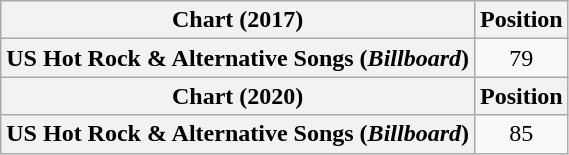<table class="wikitable plainrowheaders" style="text-align:center">
<tr>
<th scope="col">Chart (2017)</th>
<th scope="col">Position</th>
</tr>
<tr>
<th scope="row">US Hot Rock & Alternative Songs (<em>Billboard</em>)</th>
<td>79</td>
</tr>
<tr>
<th scope="col">Chart (2020)</th>
<th scope="col">Position</th>
</tr>
<tr>
<th scope="row">US Hot Rock & Alternative Songs (<em>Billboard</em>)</th>
<td>85</td>
</tr>
</table>
